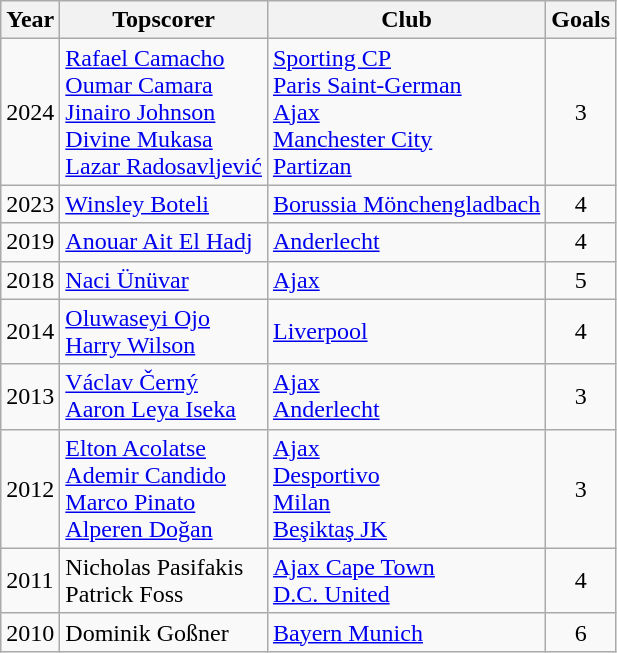<table class="wikitable sortable">
<tr>
<th>Year</th>
<th class="unsortable">Topscorer</th>
<th class="unsortable">Club</th>
<th>Goals</th>
</tr>
<tr>
<td>2024</td>
<td> <a href='#'>Rafael Camacho</a><br> <a href='#'>Oumar Camara</a><br> <a href='#'>Jinairo Johnson</a><br> <a href='#'>Divine Mukasa</a><br> <a href='#'>Lazar Radosavljević</a></td>
<td> <a href='#'>Sporting CP</a><br> <a href='#'>Paris Saint-German</a><br> <a href='#'>Ajax</a><br> <a href='#'>Manchester City</a><br> <a href='#'>Partizan</a></td>
<td align=center>3</td>
</tr>
<tr>
<td>2023</td>
<td> <a href='#'>Winsley Boteli</a></td>
<td> <a href='#'>Borussia Mönchengladbach</a></td>
<td align=center>4</td>
</tr>
<tr>
<td>2019</td>
<td> <a href='#'>Anouar Ait El Hadj</a></td>
<td> <a href='#'>Anderlecht</a></td>
<td align=center>4</td>
</tr>
<tr>
<td>2018</td>
<td> <a href='#'>Naci Ünüvar</a></td>
<td> <a href='#'>Ajax</a></td>
<td align=center>5</td>
</tr>
<tr>
<td>2014</td>
<td> <a href='#'>Oluwaseyi Ojo</a><br> <a href='#'>Harry Wilson</a></td>
<td> <a href='#'>Liverpool</a></td>
<td align=center>4</td>
</tr>
<tr>
<td>2013</td>
<td> <a href='#'>Václav Černý</a><br> <a href='#'>Aaron Leya Iseka</a></td>
<td> <a href='#'>Ajax</a><br> <a href='#'>Anderlecht</a></td>
<td align=center>3</td>
</tr>
<tr>
<td>2012</td>
<td> <a href='#'>Elton Acolatse</a><br> <a href='#'>Ademir Candido</a><br> <a href='#'>Marco Pinato</a><br> <a href='#'>Alperen Doğan</a></td>
<td> <a href='#'>Ajax</a><br> <a href='#'>Desportivo</a><br> <a href='#'>Milan</a><br> <a href='#'>Beşiktaş JK</a></td>
<td align=center>3</td>
</tr>
<tr>
<td>2011</td>
<td> Nicholas Pasifakis<br> Patrick Foss</td>
<td> <a href='#'>Ajax Cape Town</a><br> <a href='#'>D.C. United</a></td>
<td align=center>4</td>
</tr>
<tr>
<td>2010</td>
<td> Dominik Goßner</td>
<td> <a href='#'>Bayern Munich</a></td>
<td align=center>6</td>
</tr>
</table>
